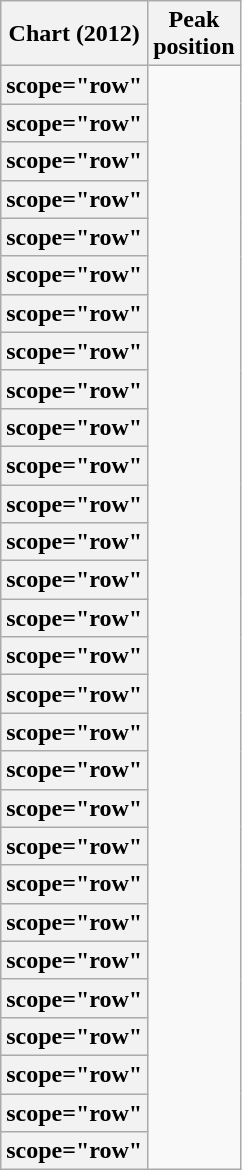<table class="wikitable sortable plainrowheaders" style="text-align:center;">
<tr>
<th>Chart (2012)</th>
<th>Peak<br>position</th>
</tr>
<tr>
<th>scope="row"</th>
</tr>
<tr>
<th>scope="row"</th>
</tr>
<tr>
<th>scope="row"</th>
</tr>
<tr>
<th>scope="row"</th>
</tr>
<tr>
<th>scope="row"</th>
</tr>
<tr>
<th>scope="row"</th>
</tr>
<tr>
<th>scope="row"</th>
</tr>
<tr>
<th>scope="row"</th>
</tr>
<tr>
<th>scope="row"</th>
</tr>
<tr>
<th>scope="row"</th>
</tr>
<tr>
<th>scope="row"</th>
</tr>
<tr>
<th>scope="row"</th>
</tr>
<tr>
<th>scope="row"</th>
</tr>
<tr>
<th>scope="row"</th>
</tr>
<tr>
<th>scope="row"</th>
</tr>
<tr>
<th>scope="row"</th>
</tr>
<tr>
<th>scope="row"</th>
</tr>
<tr>
<th>scope="row"</th>
</tr>
<tr>
<th>scope="row"</th>
</tr>
<tr>
<th>scope="row"</th>
</tr>
<tr>
<th>scope="row"</th>
</tr>
<tr>
<th>scope="row"</th>
</tr>
<tr>
<th>scope="row"</th>
</tr>
<tr>
<th>scope="row"</th>
</tr>
<tr>
<th>scope="row"</th>
</tr>
<tr>
<th>scope="row"</th>
</tr>
<tr>
<th>scope="row"</th>
</tr>
<tr>
<th>scope="row"</th>
</tr>
<tr>
<th>scope="row"</th>
</tr>
</table>
